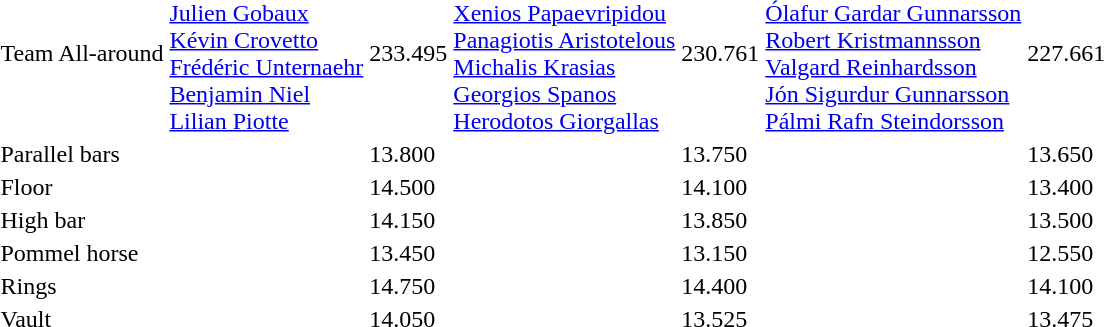<table>
<tr>
<td>Team All-around</td>
<td><br><a href='#'>Julien Gobaux</a><br><a href='#'>Kévin Crovetto</a><br><a href='#'>Frédéric Unternaehr</a><br><a href='#'>Benjamin Niel</a><br><a href='#'>Lilian Piotte</a></td>
<td>233.495</td>
<td><br><a href='#'>Xenios Papaevripidou</a><br><a href='#'>Panagiotis Aristotelous</a><br><a href='#'>Michalis Krasias</a><br><a href='#'>Georgios Spanos</a><br><a href='#'>Herodotos Giorgallas</a></td>
<td>230.761</td>
<td><br><a href='#'>Ólafur Gardar Gunnarsson</a><br><a href='#'>Robert Kristmannsson</a><br><a href='#'>Valgard Reinhardsson</a><br><a href='#'>Jón Sigurdur Gunnarsson</a><br><a href='#'>Pálmi Rafn Steindorsson</a></td>
<td>227.661</td>
</tr>
<tr>
<td>Parallel bars</td>
<td></td>
<td>13.800</td>
<td></td>
<td>13.750</td>
<td></td>
<td>13.650</td>
</tr>
<tr>
<td>Floor</td>
<td></td>
<td>14.500</td>
<td></td>
<td>14.100</td>
<td></td>
<td>13.400</td>
</tr>
<tr>
<td>High bar</td>
<td></td>
<td>14.150</td>
<td></td>
<td>13.850</td>
<td></td>
<td>13.500</td>
</tr>
<tr>
<td>Pommel horse</td>
<td></td>
<td>13.450</td>
<td></td>
<td>13.150</td>
<td></td>
<td>12.550</td>
</tr>
<tr>
<td>Rings</td>
<td></td>
<td>14.750</td>
<td></td>
<td>14.400</td>
<td></td>
<td>14.100</td>
</tr>
<tr>
<td>Vault</td>
<td></td>
<td>14.050</td>
<td></td>
<td>13.525</td>
<td></td>
<td>13.475</td>
</tr>
</table>
